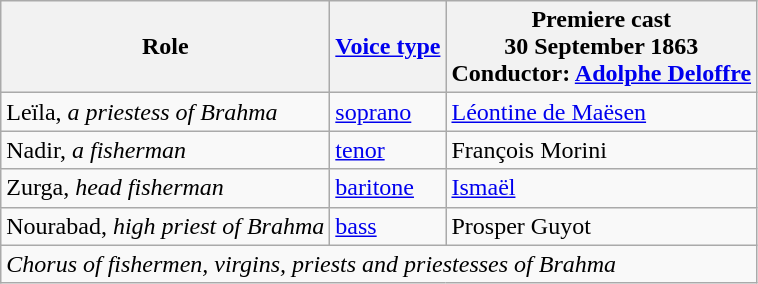<table class="wikitable">
<tr>
<th>Role</th>
<th><a href='#'>Voice type</a></th>
<th>Premiere cast<br>30 September 1863<br>Conductor: <a href='#'>Adolphe Deloffre</a></th>
</tr>
<tr>
<td>Leïla, <em>a priestess of Brahma</em></td>
<td><a href='#'>soprano</a></td>
<td><a href='#'>Léontine de Maësen</a></td>
</tr>
<tr>
<td>Nadir, <em>a fisherman</em></td>
<td><a href='#'>tenor</a></td>
<td>François Morini</td>
</tr>
<tr>
<td>Zurga, <em>head fisherman</em></td>
<td><a href='#'>baritone</a></td>
<td><a href='#'>Ismaël</a></td>
</tr>
<tr>
<td>Nourabad, <em>high priest of Brahma</em></td>
<td><a href='#'>bass</a></td>
<td>Prosper Guyot</td>
</tr>
<tr>
<td colspan="3"><em>Chorus of fishermen, virgins, priests and priestesses of Brahma</em></td>
</tr>
</table>
